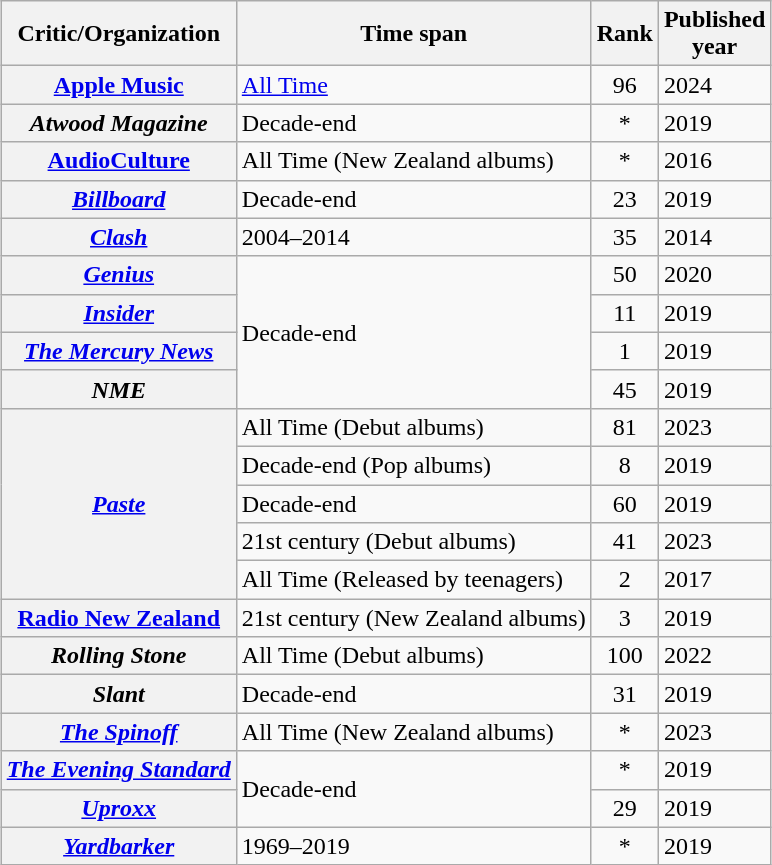<table class="wikitable sortable plainrowheaders" style="margin-left: auto; margin-right: auto; border: none;">
<tr>
<th scope="col">Critic/Organization</th>
<th scope="col">Time span</th>
<th scope="col">Rank</th>
<th scope="col">Published<br>year</th>
</tr>
<tr>
<th scope="row"><a href='#'>Apple Music</a></th>
<td><a href='#'>All Time</a></td>
<td style="text-align:center;">96</td>
<td>2024</td>
</tr>
<tr>
<th scope="row"><em>Atwood Magazine</em></th>
<td>Decade-end</td>
<td style="text-align:center;">*</td>
<td>2019</td>
</tr>
<tr>
<th scope="row"><a href='#'>AudioCulture</a></th>
<td>All Time (New Zealand albums)</td>
<td style="text-align:center;">*</td>
<td>2016</td>
</tr>
<tr>
<th scope="row"><em><a href='#'>Billboard</a></em></th>
<td>Decade-end</td>
<td style="text-align:center;">23</td>
<td>2019</td>
</tr>
<tr>
<th scope="row"><em><a href='#'>Clash</a></em></th>
<td>2004–2014</td>
<td style="text-align:center;">35</td>
<td>2014</td>
</tr>
<tr>
<th scope="row"><em><a href='#'>Genius</a></em></th>
<td rowspan="4">Decade-end</td>
<td style="text-align:center;">50</td>
<td>2020</td>
</tr>
<tr>
<th scope="row"><em><a href='#'>Insider</a></em></th>
<td style="text-align:center;">11</td>
<td>2019</td>
</tr>
<tr>
<th scope="row"><em><a href='#'>The Mercury News</a></em></th>
<td style="text-align:center;">1</td>
<td>2019</td>
</tr>
<tr>
<th scope="row"><em>NME</em></th>
<td style="text-align:center;">45</td>
<td>2019</td>
</tr>
<tr>
<th scope="row" rowspan="5"><em><a href='#'>Paste</a></em></th>
<td>All Time (Debut albums)</td>
<td style="text-align:center;">81</td>
<td>2023</td>
</tr>
<tr>
<td>Decade-end (Pop albums)</td>
<td style="text-align:center;">8</td>
<td>2019</td>
</tr>
<tr>
<td>Decade-end</td>
<td style="text-align:center;">60</td>
<td>2019</td>
</tr>
<tr>
<td>21st century (Debut albums)</td>
<td style="text-align:center;">41</td>
<td>2023</td>
</tr>
<tr>
<td>All Time (Released by teenagers)</td>
<td style="text-align:center;">2</td>
<td>2017</td>
</tr>
<tr>
<th scope="row"><a href='#'>Radio New Zealand</a></th>
<td>21st century (New Zealand albums)</td>
<td style="text-align:center;">3</td>
<td>2019</td>
</tr>
<tr>
<th scope="row"><em>Rolling Stone</em></th>
<td>All Time (Debut albums)</td>
<td style="text-align:center;">100</td>
<td>2022</td>
</tr>
<tr>
<th scope="row"><em>Slant</em></th>
<td>Decade-end</td>
<td style="text-align:center;">31</td>
<td>2019</td>
</tr>
<tr>
<th scope="row"><em><a href='#'>The Spinoff</a></em></th>
<td>All Time (New Zealand albums)</td>
<td style="text-align:center;">*</td>
<td>2023</td>
</tr>
<tr>
<th scope="row"><em><a href='#'>The Evening Standard</a></em></th>
<td rowspan="2">Decade-end</td>
<td style="text-align:center;">*</td>
<td>2019</td>
</tr>
<tr>
<th scope="row"><em><a href='#'>Uproxx</a></em></th>
<td style="text-align:center;">29</td>
<td>2019</td>
</tr>
<tr>
<th scope="row"><em><a href='#'>Yardbarker</a></em></th>
<td>1969–2019</td>
<td style="text-align:center;">*</td>
<td>2019</td>
</tr>
<tr>
</tr>
</table>
